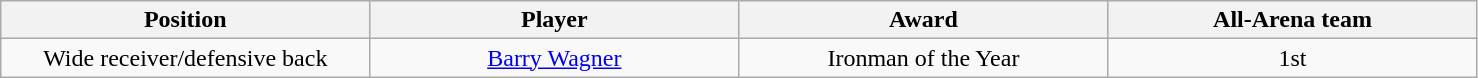<table class="wikitable sortable">
<tr>
<th bgcolor="#DDDDFF" width="20%">Position</th>
<th bgcolor="#DDDDFF" width="20%">Player</th>
<th bgcolor="#DDDDFF" width="20%">Award</th>
<th bgcolor="#DDDDFF" width="20%">All-Arena team</th>
</tr>
<tr align="center">
<td>Wide receiver/defensive back</td>
<td><a href='#'>Barry Wagner</a></td>
<td>Ironman of the Year</td>
<td>1st</td>
</tr>
</table>
